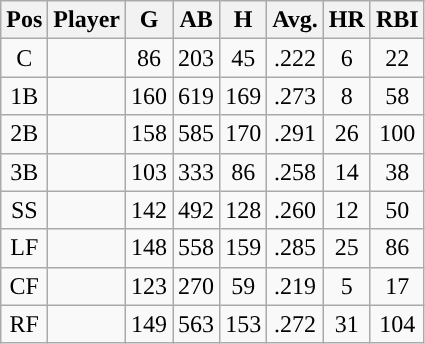<table class="wikitable sortable" style="text-align:center">
<tr>
<th>Pos</th>
<th>Player</th>
<th>G</th>
<th>AB</th>
<th>H</th>
<th>Avg.</th>
<th>HR</th>
<th>RBI</th>
</tr>
<tr>
<td>C</td>
<td></td>
<td>86</td>
<td>203</td>
<td>45</td>
<td>.222</td>
<td>6</td>
<td>22</td>
</tr>
<tr>
<td>1B</td>
<td></td>
<td>160</td>
<td>619</td>
<td>169</td>
<td>.273</td>
<td>8</td>
<td>58</td>
</tr>
<tr>
<td>2B</td>
<td></td>
<td>158</td>
<td>585</td>
<td>170</td>
<td>.291</td>
<td>26</td>
<td>100</td>
</tr>
<tr>
<td>3B</td>
<td></td>
<td>103</td>
<td>333</td>
<td>86</td>
<td>.258</td>
<td>14</td>
<td>38</td>
</tr>
<tr>
<td>SS</td>
<td></td>
<td>142</td>
<td>492</td>
<td>128</td>
<td>.260</td>
<td>12</td>
<td>50</td>
</tr>
<tr>
<td>LF</td>
<td></td>
<td>148</td>
<td>558</td>
<td>159</td>
<td>.285</td>
<td>25</td>
<td>86</td>
</tr>
<tr>
<td>CF</td>
<td></td>
<td>123</td>
<td>270</td>
<td>59</td>
<td>.219</td>
<td>5</td>
<td>17</td>
</tr>
<tr>
<td>RF</td>
<td></td>
<td>149</td>
<td>563</td>
<td>153</td>
<td>.272</td>
<td>31</td>
<td>104</td>
</tr>
</table>
